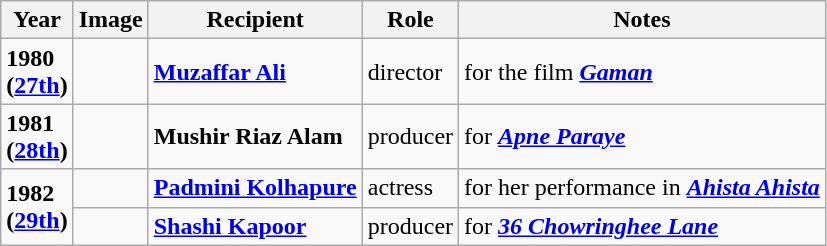<table class="wikitable">
<tr>
<th>Year</th>
<th>Image</th>
<th>Recipient</th>
<th>Role</th>
<th>Notes</th>
</tr>
<tr>
<td><strong>1980<br>(<a href='#'>27th</a>)</strong></td>
<td></td>
<td><strong><a href='#'>Muzaffar Ali</a></strong></td>
<td>director</td>
<td>for the film <strong><em><a href='#'>Gaman</a></em></strong></td>
</tr>
<tr>
<td><strong>1981<br>(<a href='#'>28th</a>)</strong></td>
<td></td>
<td><strong>Mushir Riaz Alam</strong></td>
<td>producer</td>
<td>for <strong><em><a href='#'>Apne Paraye</a></em></strong></td>
</tr>
<tr>
<td rowspan=2><strong>1982<br>(<a href='#'>29th</a>)</strong></td>
<td></td>
<td><strong><a href='#'>Padmini Kolhapure</a></strong></td>
<td>actress</td>
<td>for her performance in <strong><em><a href='#'>Ahista Ahista</a></em></strong></td>
</tr>
<tr>
<td></td>
<td><strong><a href='#'>Shashi Kapoor</a></strong></td>
<td>producer</td>
<td>for <strong><em><a href='#'>36 Chowringhee Lane</a></em></strong></td>
</tr>
</table>
